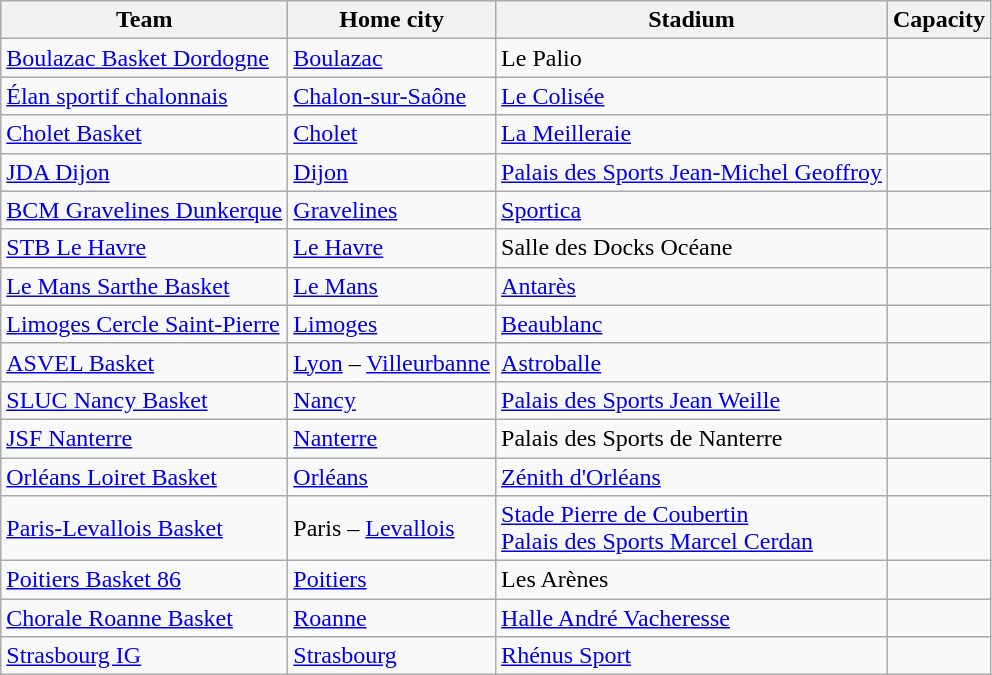<table class="wikitable sortable">
<tr>
<th>Team</th>
<th>Home city</th>
<th>Stadium</th>
<th>Capacity</th>
</tr>
<tr>
<td><a href='#'>Boulazac Basket Dordogne</a></td>
<td><a href='#'>Boulazac</a></td>
<td>Le Palio</td>
<td></td>
</tr>
<tr>
<td><a href='#'>Élan sportif chalonnais</a></td>
<td><a href='#'>Chalon-sur-Saône</a></td>
<td><a href='#'>Le Colisée</a></td>
<td></td>
</tr>
<tr>
<td><a href='#'>Cholet Basket</a></td>
<td><a href='#'>Cholet</a></td>
<td><a href='#'>La Meilleraie</a></td>
<td></td>
</tr>
<tr>
<td><a href='#'>JDA Dijon</a></td>
<td><a href='#'>Dijon</a></td>
<td><a href='#'>Palais des Sports Jean-Michel Geoffroy</a></td>
<td></td>
</tr>
<tr>
<td><a href='#'>BCM Gravelines Dunkerque</a></td>
<td><a href='#'>Gravelines</a></td>
<td><a href='#'>Sportica</a></td>
<td></td>
</tr>
<tr>
<td><a href='#'>STB Le Havre</a></td>
<td><a href='#'>Le Havre</a></td>
<td>Salle des Docks Océane</td>
<td></td>
</tr>
<tr>
<td><a href='#'>Le Mans Sarthe Basket</a></td>
<td><a href='#'>Le Mans</a></td>
<td><a href='#'>Antarès</a></td>
<td></td>
</tr>
<tr>
<td><a href='#'>Limoges Cercle Saint-Pierre</a></td>
<td><a href='#'>Limoges</a></td>
<td><a href='#'>Beaublanc</a></td>
<td></td>
</tr>
<tr>
<td><a href='#'>ASVEL Basket</a></td>
<td><a href='#'>Lyon</a> – <a href='#'>Villeurbanne</a></td>
<td><a href='#'>Astroballe</a></td>
<td></td>
</tr>
<tr>
<td><a href='#'>SLUC Nancy Basket</a></td>
<td><a href='#'>Nancy</a></td>
<td><a href='#'>Palais des Sports Jean Weille</a></td>
<td></td>
</tr>
<tr>
<td><a href='#'>JSF Nanterre</a></td>
<td><a href='#'>Nanterre</a></td>
<td>Palais des Sports de Nanterre</td>
<td></td>
</tr>
<tr>
<td><a href='#'>Orléans Loiret Basket</a></td>
<td><a href='#'>Orléans</a></td>
<td><a href='#'>Zénith d'Orléans</a></td>
<td></td>
</tr>
<tr>
<td><a href='#'>Paris-Levallois Basket</a></td>
<td>Paris – <a href='#'>Levallois</a></td>
<td><a href='#'>Stade Pierre de Coubertin</a> <br> <a href='#'>Palais des Sports Marcel Cerdan</a></td>
<td> <br> </td>
</tr>
<tr>
<td><a href='#'>Poitiers Basket 86</a></td>
<td><a href='#'>Poitiers</a></td>
<td>Les Arènes</td>
<td></td>
</tr>
<tr>
<td><a href='#'>Chorale Roanne Basket</a></td>
<td><a href='#'>Roanne</a></td>
<td><a href='#'>Halle André Vacheresse</a></td>
<td></td>
</tr>
<tr>
<td><a href='#'>Strasbourg IG</a></td>
<td><a href='#'>Strasbourg</a></td>
<td><a href='#'>Rhénus Sport</a></td>
<td></td>
</tr>
</table>
